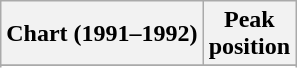<table class="wikitable sortable">
<tr>
<th align="left">Chart (1991–1992)</th>
<th align="center">Peak<br>position</th>
</tr>
<tr>
</tr>
<tr>
</tr>
</table>
